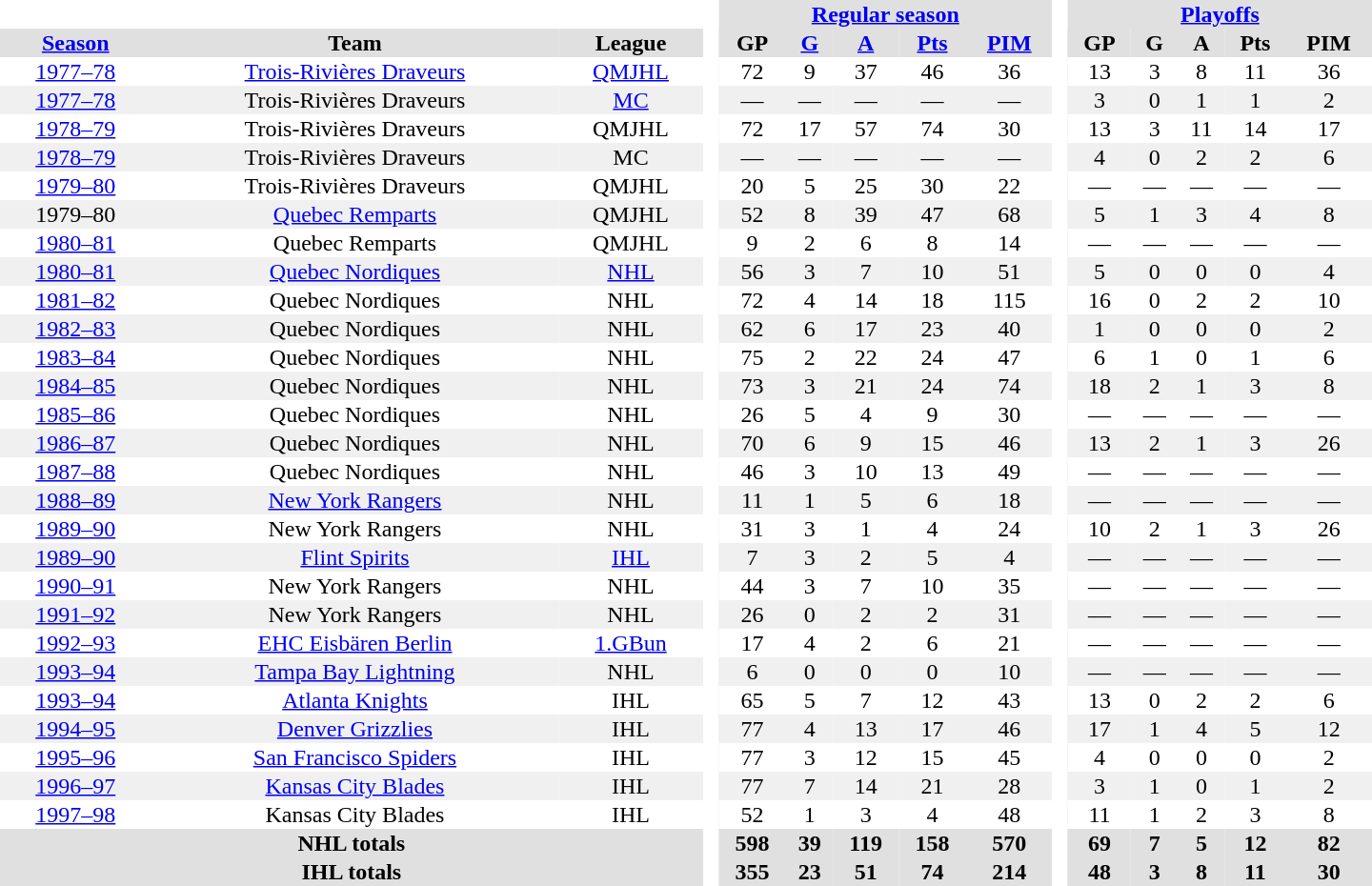<table border="0" cellpadding="1" cellspacing="0" style="text-align:center; width:60em">
<tr bgcolor="#e0e0e0">
<th colspan="3" bgcolor="#ffffff"> </th>
<th rowspan="99" bgcolor="#ffffff"> </th>
<th colspan="5"><a href='#'>Regular season</a></th>
<th rowspan="99" bgcolor="#ffffff"> </th>
<th colspan="5"><a href='#'>Playoffs</a></th>
</tr>
<tr bgcolor="#e0e0e0">
<th><a href='#'>Season</a></th>
<th>Team</th>
<th>League</th>
<th>GP</th>
<th><a href='#'>G</a></th>
<th><a href='#'>A</a></th>
<th><a href='#'>Pts</a></th>
<th><a href='#'>PIM</a></th>
<th>GP</th>
<th>G</th>
<th>A</th>
<th>Pts</th>
<th>PIM</th>
</tr>
<tr>
<td><a href='#'>1977–78</a></td>
<td><a href='#'>Trois-Rivières Draveurs</a></td>
<td><a href='#'>QMJHL</a></td>
<td>72</td>
<td>9</td>
<td>37</td>
<td>46</td>
<td>36</td>
<td>13</td>
<td>3</td>
<td>8</td>
<td>11</td>
<td>36</td>
</tr>
<tr bgcolor="#f0f0f0">
<td><a href='#'>1977–78</a></td>
<td>Trois-Rivières Draveurs</td>
<td><a href='#'>MC</a></td>
<td>—</td>
<td>—</td>
<td>—</td>
<td>—</td>
<td>—</td>
<td>3</td>
<td>0</td>
<td>1</td>
<td>1</td>
<td>2</td>
</tr>
<tr>
<td><a href='#'>1978–79</a></td>
<td>Trois-Rivières Draveurs</td>
<td>QMJHL</td>
<td>72</td>
<td>17</td>
<td>57</td>
<td>74</td>
<td>30</td>
<td>13</td>
<td>3</td>
<td>11</td>
<td>14</td>
<td>17</td>
</tr>
<tr bgcolor="#f0f0f0">
<td><a href='#'>1978–79</a></td>
<td>Trois-Rivières Draveurs</td>
<td>MC</td>
<td>—</td>
<td>—</td>
<td>—</td>
<td>—</td>
<td>—</td>
<td>4</td>
<td>0</td>
<td>2</td>
<td>2</td>
<td>6</td>
</tr>
<tr>
<td><a href='#'>1979–80</a></td>
<td>Trois-Rivières Draveurs</td>
<td>QMJHL</td>
<td>20</td>
<td>5</td>
<td>25</td>
<td>30</td>
<td>22</td>
<td>—</td>
<td>—</td>
<td>—</td>
<td>—</td>
<td>—</td>
</tr>
<tr bgcolor="#f0f0f0">
<td>1979–80</td>
<td><a href='#'>Quebec Remparts</a></td>
<td>QMJHL</td>
<td>52</td>
<td>8</td>
<td>39</td>
<td>47</td>
<td>68</td>
<td>5</td>
<td>1</td>
<td>3</td>
<td>4</td>
<td>8</td>
</tr>
<tr>
<td><a href='#'>1980–81</a></td>
<td>Quebec Remparts</td>
<td>QMJHL</td>
<td>9</td>
<td>2</td>
<td>6</td>
<td>8</td>
<td>14</td>
<td>—</td>
<td>—</td>
<td>—</td>
<td>—</td>
<td>—</td>
</tr>
<tr bgcolor="#f0f0f0">
<td><a href='#'>1980–81</a></td>
<td><a href='#'>Quebec Nordiques</a></td>
<td><a href='#'>NHL</a></td>
<td>56</td>
<td>3</td>
<td>7</td>
<td>10</td>
<td>51</td>
<td>5</td>
<td>0</td>
<td>0</td>
<td>0</td>
<td>4</td>
</tr>
<tr>
<td><a href='#'>1981–82</a></td>
<td>Quebec Nordiques</td>
<td>NHL</td>
<td>72</td>
<td>4</td>
<td>14</td>
<td>18</td>
<td>115</td>
<td>16</td>
<td>0</td>
<td>2</td>
<td>2</td>
<td>10</td>
</tr>
<tr bgcolor="#f0f0f0">
<td><a href='#'>1982–83</a></td>
<td>Quebec Nordiques</td>
<td>NHL</td>
<td>62</td>
<td>6</td>
<td>17</td>
<td>23</td>
<td>40</td>
<td>1</td>
<td>0</td>
<td>0</td>
<td>0</td>
<td>2</td>
</tr>
<tr>
<td><a href='#'>1983–84</a></td>
<td>Quebec Nordiques</td>
<td>NHL</td>
<td>75</td>
<td>2</td>
<td>22</td>
<td>24</td>
<td>47</td>
<td>6</td>
<td>1</td>
<td>0</td>
<td>1</td>
<td>6</td>
</tr>
<tr bgcolor="#f0f0f0">
<td><a href='#'>1984–85</a></td>
<td>Quebec Nordiques</td>
<td>NHL</td>
<td>73</td>
<td>3</td>
<td>21</td>
<td>24</td>
<td>74</td>
<td>18</td>
<td>2</td>
<td>1</td>
<td>3</td>
<td>8</td>
</tr>
<tr>
<td><a href='#'>1985–86</a></td>
<td>Quebec Nordiques</td>
<td>NHL</td>
<td>26</td>
<td>5</td>
<td>4</td>
<td>9</td>
<td>30</td>
<td>—</td>
<td>—</td>
<td>—</td>
<td>—</td>
<td>—</td>
</tr>
<tr bgcolor="#f0f0f0">
<td><a href='#'>1986–87</a></td>
<td>Quebec Nordiques</td>
<td>NHL</td>
<td>70</td>
<td>6</td>
<td>9</td>
<td>15</td>
<td>46</td>
<td>13</td>
<td>2</td>
<td>1</td>
<td>3</td>
<td>26</td>
</tr>
<tr>
<td><a href='#'>1987–88</a></td>
<td>Quebec Nordiques</td>
<td>NHL</td>
<td>46</td>
<td>3</td>
<td>10</td>
<td>13</td>
<td>49</td>
<td>—</td>
<td>—</td>
<td>—</td>
<td>—</td>
<td>—</td>
</tr>
<tr bgcolor="#f0f0f0">
<td><a href='#'>1988–89</a></td>
<td><a href='#'>New York Rangers</a></td>
<td>NHL</td>
<td>11</td>
<td>1</td>
<td>5</td>
<td>6</td>
<td>18</td>
<td>—</td>
<td>—</td>
<td>—</td>
<td>—</td>
<td>—</td>
</tr>
<tr>
<td><a href='#'>1989–90</a></td>
<td>New York Rangers</td>
<td>NHL</td>
<td>31</td>
<td>3</td>
<td>1</td>
<td>4</td>
<td>24</td>
<td>10</td>
<td>2</td>
<td>1</td>
<td>3</td>
<td>26</td>
</tr>
<tr bgcolor="#f0f0f0">
<td><a href='#'>1989–90</a></td>
<td><a href='#'>Flint Spirits</a></td>
<td><a href='#'>IHL</a></td>
<td>7</td>
<td>3</td>
<td>2</td>
<td>5</td>
<td>4</td>
<td>—</td>
<td>—</td>
<td>—</td>
<td>—</td>
<td>—</td>
</tr>
<tr>
<td><a href='#'>1990–91</a></td>
<td>New York Rangers</td>
<td>NHL</td>
<td>44</td>
<td>3</td>
<td>7</td>
<td>10</td>
<td>35</td>
<td>—</td>
<td>—</td>
<td>—</td>
<td>—</td>
<td>—</td>
</tr>
<tr bgcolor="#f0f0f0">
<td><a href='#'>1991–92</a></td>
<td>New York Rangers</td>
<td>NHL</td>
<td>26</td>
<td>0</td>
<td>2</td>
<td>2</td>
<td>31</td>
<td>—</td>
<td>—</td>
<td>—</td>
<td>—</td>
<td>—</td>
</tr>
<tr>
<td><a href='#'>1992–93</a></td>
<td><a href='#'>EHC Eisbären Berlin</a></td>
<td><a href='#'>1.GBun</a></td>
<td>17</td>
<td>4</td>
<td>2</td>
<td>6</td>
<td>21</td>
<td>—</td>
<td>—</td>
<td>—</td>
<td>—</td>
<td>—</td>
</tr>
<tr bgcolor="#f0f0f0">
<td><a href='#'>1993–94</a></td>
<td><a href='#'>Tampa Bay Lightning</a></td>
<td>NHL</td>
<td>6</td>
<td>0</td>
<td>0</td>
<td>0</td>
<td>10</td>
<td>—</td>
<td>—</td>
<td>—</td>
<td>—</td>
<td>—</td>
</tr>
<tr>
<td><a href='#'>1993–94</a></td>
<td><a href='#'>Atlanta Knights</a></td>
<td>IHL</td>
<td>65</td>
<td>5</td>
<td>7</td>
<td>12</td>
<td>43</td>
<td>13</td>
<td>0</td>
<td>2</td>
<td>2</td>
<td>6</td>
</tr>
<tr bgcolor="#f0f0f0">
<td><a href='#'>1994–95</a></td>
<td><a href='#'>Denver Grizzlies</a></td>
<td>IHL</td>
<td>77</td>
<td>4</td>
<td>13</td>
<td>17</td>
<td>46</td>
<td>17</td>
<td>1</td>
<td>4</td>
<td>5</td>
<td>12</td>
</tr>
<tr>
<td><a href='#'>1995–96</a></td>
<td><a href='#'>San Francisco Spiders</a></td>
<td>IHL</td>
<td>77</td>
<td>3</td>
<td>12</td>
<td>15</td>
<td>45</td>
<td>4</td>
<td>0</td>
<td>0</td>
<td>0</td>
<td>2</td>
</tr>
<tr bgcolor="#f0f0f0">
<td><a href='#'>1996–97</a></td>
<td><a href='#'>Kansas City Blades</a></td>
<td>IHL</td>
<td>77</td>
<td>7</td>
<td>14</td>
<td>21</td>
<td>28</td>
<td>3</td>
<td>1</td>
<td>0</td>
<td>1</td>
<td>2</td>
</tr>
<tr>
<td><a href='#'>1997–98</a></td>
<td>Kansas City Blades</td>
<td>IHL</td>
<td>52</td>
<td>1</td>
<td>3</td>
<td>4</td>
<td>48</td>
<td>11</td>
<td>1</td>
<td>2</td>
<td>3</td>
<td>8</td>
</tr>
<tr bgcolor="#e0e0e0">
<th colspan="3">NHL totals</th>
<th>598</th>
<th>39</th>
<th>119</th>
<th>158</th>
<th>570</th>
<th>69</th>
<th>7</th>
<th>5</th>
<th>12</th>
<th>82</th>
</tr>
<tr bgcolor="#e0e0e0">
<th colspan="3">IHL totals</th>
<th>355</th>
<th>23</th>
<th>51</th>
<th>74</th>
<th>214</th>
<th>48</th>
<th>3</th>
<th>8</th>
<th>11</th>
<th>30</th>
</tr>
</table>
